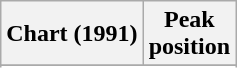<table class="wikitable sortable plainrowheaders" style="text-align:center">
<tr>
<th scope="col">Chart (1991)</th>
<th scope="col">Peak<br>position</th>
</tr>
<tr>
</tr>
<tr>
</tr>
</table>
